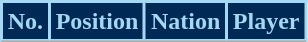<table class="wikitable sortable">
<tr>
<th style="background:#002955; color:#A5D8F4; border:2px solid #A5D8F4;" scope="col">No.</th>
<th style="background:#002955; color:#A5D8F4; border:2px solid #A5D8F4;" scope="col">Position</th>
<th style="background:#002955; color:#A5D8F4; border:2px solid #A5D8F4;" scope="col">Nation</th>
<th style="background:#002955; color:#A5D8F4; border:2px solid #A5D8F4;" scope="col">Player</th>
</tr>
<tr>
</tr>
</table>
